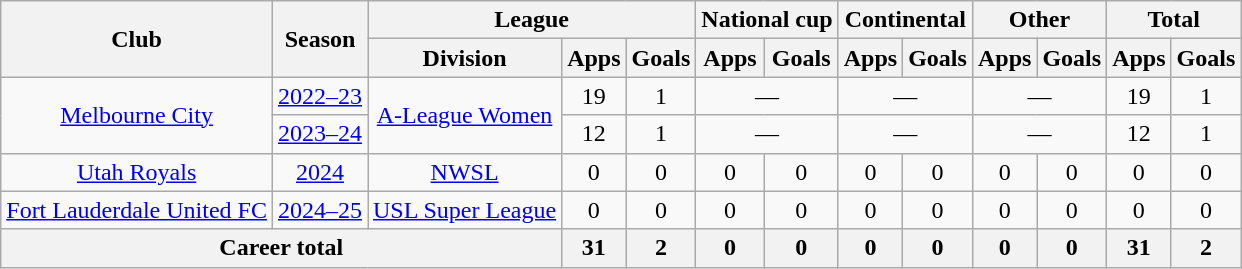<table class="wikitable" style="text-align:center">
<tr>
<th rowspan="2">Club</th>
<th rowspan="2">Season</th>
<th colspan="3">League</th>
<th colspan="2">National cup</th>
<th colspan="2">Continental</th>
<th colspan="2">Other</th>
<th colspan="2">Total</th>
</tr>
<tr>
<th>Division</th>
<th>Apps</th>
<th>Goals</th>
<th>Apps</th>
<th>Goals</th>
<th>Apps</th>
<th>Goals</th>
<th>Apps</th>
<th>Goals</th>
<th>Apps</th>
<th>Goals</th>
</tr>
<tr>
<td rowspan="2"><a href='#'>Melbourne City</a></td>
<td><a href='#'>2022–23</a></td>
<td rowspan="2"><a href='#'>A-League Women</a></td>
<td>19</td>
<td>1</td>
<td colspan="2">—</td>
<td colspan="2">—</td>
<td colspan="2">—</td>
<td>19</td>
<td>1</td>
</tr>
<tr>
<td><a href='#'>2023–24</a></td>
<td>12</td>
<td>1</td>
<td colspan="2">—</td>
<td colspan="2">—</td>
<td colspan="2">—</td>
<td>12</td>
<td>1</td>
</tr>
<tr>
<td><a href='#'>Utah Royals</a></td>
<td><a href='#'>2024</a></td>
<td><a href='#'>NWSL</a></td>
<td>0</td>
<td>0</td>
<td>0</td>
<td>0</td>
<td>0</td>
<td>0</td>
<td>0</td>
<td>0</td>
<td>0</td>
<td>0</td>
</tr>
<tr>
<td><a href='#'>Fort Lauderdale United FC</a></td>
<td><a href='#'>2024–25</a></td>
<td><a href='#'>USL Super League</a></td>
<td>0</td>
<td>0</td>
<td>0</td>
<td>0</td>
<td>0</td>
<td>0</td>
<td>0</td>
<td>0</td>
<td>0</td>
<td>0</td>
</tr>
<tr>
<th colspan="3">Career total</th>
<th>31</th>
<th>2</th>
<th>0</th>
<th>0</th>
<th>0</th>
<th>0</th>
<th>0</th>
<th>0</th>
<th>31</th>
<th>2</th>
</tr>
</table>
